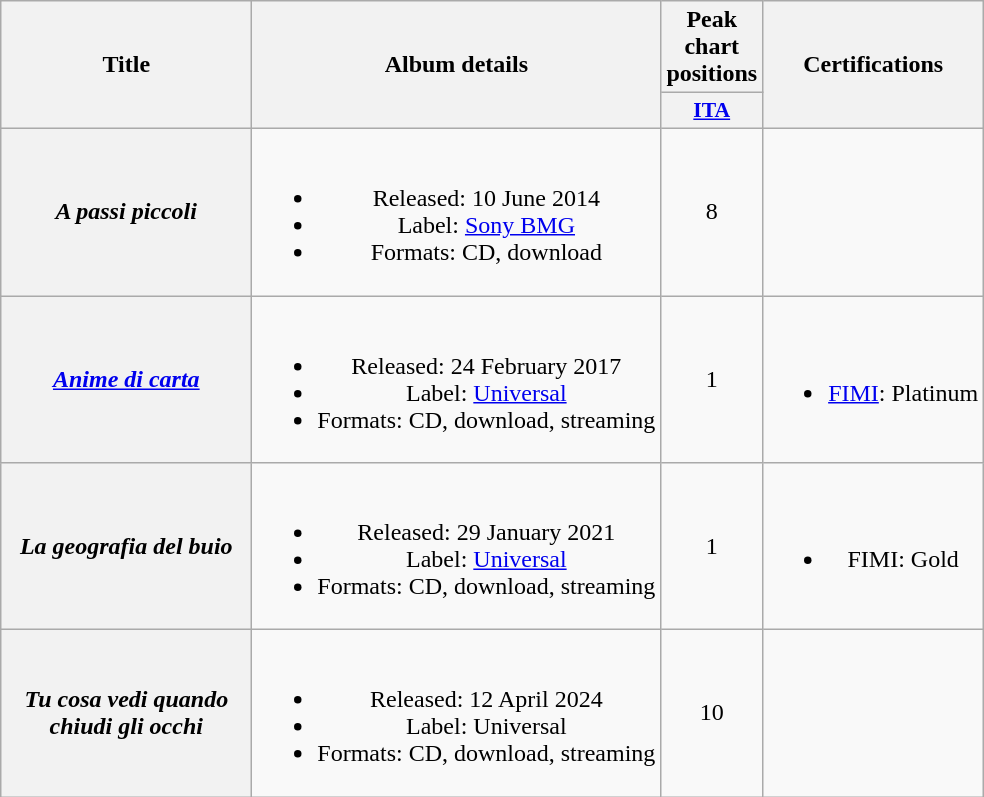<table class="wikitable plainrowheaders" style="text-align:center;" border="1">
<tr>
<th scope="col" rowspan="2" style="width:10em;">Title</th>
<th scope="col" rowspan="2">Album details</th>
<th scope="col" colspan="1">Peak chart positions</th>
<th scope="col" rowspan="2">Certifications</th>
</tr>
<tr>
<th scope="col" style="width:3em;font-size:90%;"><a href='#'>ITA</a><br></th>
</tr>
<tr>
<th scope="row"><em>A passi piccoli</em></th>
<td><br><ul><li>Released: 10 June 2014</li><li>Label: <a href='#'>Sony BMG</a></li><li>Formats: CD, download</li></ul></td>
<td>8</td>
<td></td>
</tr>
<tr>
<th scope="row"><em><a href='#'>Anime di carta</a></em></th>
<td><br><ul><li>Released: 24 February 2017</li><li>Label: <a href='#'>Universal</a></li><li>Formats: CD, download, streaming</li></ul></td>
<td>1</td>
<td><br><ul><li><a href='#'>FIMI</a>: Platinum</li></ul></td>
</tr>
<tr>
<th scope="row"><em>La geografia del buio</em></th>
<td><br><ul><li>Released: 29 January 2021</li><li>Label: <a href='#'>Universal</a></li><li>Formats: CD, download, streaming</li></ul></td>
<td>1</td>
<td><br><ul><li>FIMI: Gold</li></ul></td>
</tr>
<tr>
<th scope="row"><em>Tu cosa vedi quando chiudi gli occhi</em></th>
<td><br><ul><li>Released: 12 April 2024</li><li>Label: Universal</li><li>Formats: CD, download, streaming</li></ul></td>
<td>10<br></td>
<td></td>
</tr>
</table>
